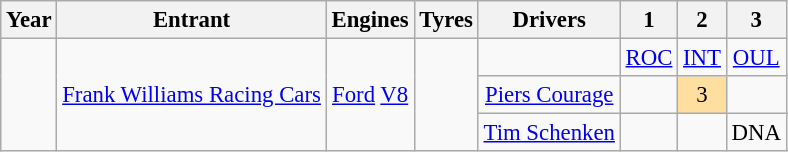<table class="wikitable" style="text-align:center; font-size:95%">
<tr>
<th>Year</th>
<th>Entrant</th>
<th>Engines</th>
<th>Tyres</th>
<th>Drivers</th>
<th>1</th>
<th>2</th>
<th>3</th>
</tr>
<tr>
<td rowspan="3"></td>
<td rowspan="3"><a href='#'>Frank Williams Racing Cars</a></td>
<td rowspan="3"><a href='#'>Ford</a> <a href='#'>V8</a></td>
<td rowspan="3"></td>
<td></td>
<td><a href='#'>ROC</a></td>
<td><a href='#'>INT</a></td>
<td><a href='#'>OUL</a></td>
</tr>
<tr>
<td><a href='#'>Piers Courage</a></td>
<td></td>
<td style="background:#FFDF9F;">3</td>
<td></td>
</tr>
<tr>
<td><a href='#'>Tim Schenken</a></td>
<td></td>
<td></td>
<td>DNA</td>
</tr>
</table>
